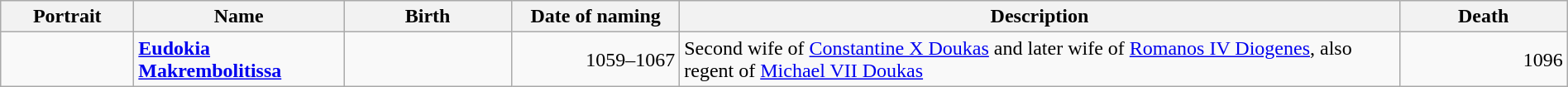<table width=100% class="wikitable">
<tr>
<th style="width:100px">Portrait</th>
<th>Name</th>
<th style="width:8em">Birth</th>
<th style="width:8em">Date of naming</th>
<th>Description</th>
<th style="width:8em">Death</th>
</tr>
<tr>
<td></td>
<td><strong><a href='#'>Eudokia Makrembolitissa</a></strong><br></td>
<td style="text-align:right"></td>
<td style="text-align:right">1059–1067</td>
<td>Second wife of <a href='#'>Constantine X Doukas</a> and later wife of <a href='#'>Romanos IV Diogenes</a>, also regent of <a href='#'>Michael VII Doukas</a></td>
<td style="text-align:right">1096</td>
</tr>
</table>
